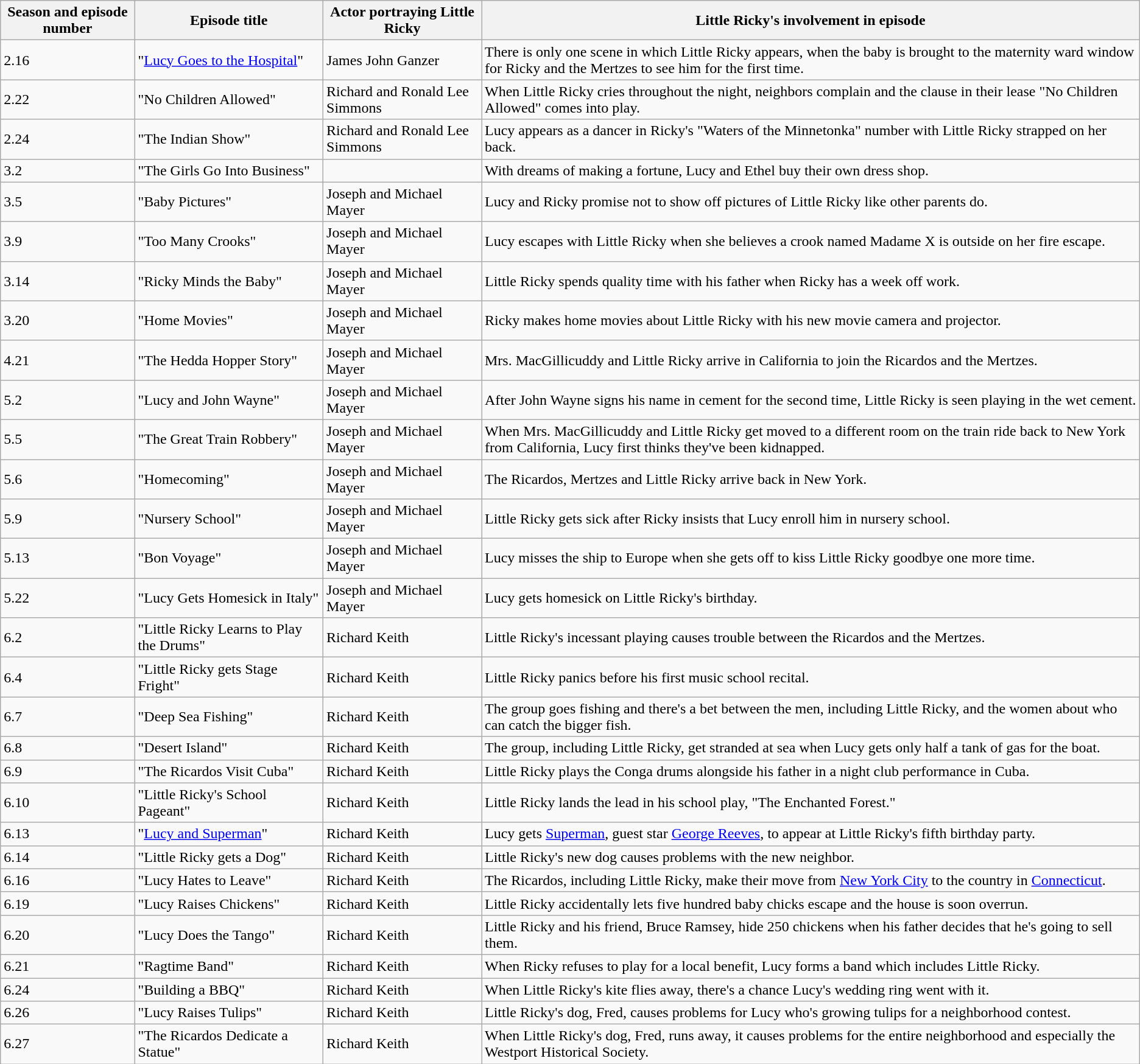<table class="wikitable">
<tr>
<th>Season and episode number</th>
<th>Episode title</th>
<th>Actor portraying Little Ricky</th>
<th>Little Ricky's involvement in episode</th>
</tr>
<tr>
<td>2.16</td>
<td>"<a href='#'>Lucy Goes to the Hospital</a>"</td>
<td>James John Ganzer</td>
<td>There is only one scene in which Little Ricky appears, when the baby is brought to the maternity ward window for Ricky and the Mertzes to see him for the first time.</td>
</tr>
<tr>
<td>2.22</td>
<td>"No Children Allowed"</td>
<td>Richard and Ronald Lee Simmons</td>
<td>When Little Ricky cries throughout the night, neighbors complain and the clause in their lease "No Children Allowed" comes into play.</td>
</tr>
<tr>
<td>2.24</td>
<td>"The Indian Show"</td>
<td>Richard and Ronald Lee Simmons</td>
<td>Lucy appears as a dancer in Ricky's "Waters of the Minnetonka" number with Little Ricky strapped on her back.</td>
</tr>
<tr>
<td>3.2</td>
<td>"The Girls Go Into Business"</td>
<td></td>
<td>With dreams of making a fortune, Lucy and Ethel buy their own dress shop.</td>
</tr>
<tr>
<td>3.5</td>
<td>"Baby Pictures"</td>
<td>Joseph and Michael Mayer</td>
<td>Lucy and Ricky promise not to show off pictures of Little Ricky like other parents do.</td>
</tr>
<tr>
<td>3.9</td>
<td>"Too Many Crooks"</td>
<td>Joseph and Michael Mayer</td>
<td>Lucy escapes with Little Ricky when she believes a crook named Madame X is outside on her fire escape.</td>
</tr>
<tr>
<td>3.14</td>
<td>"Ricky Minds the Baby"</td>
<td>Joseph and Michael Mayer</td>
<td>Little Ricky spends quality time with his father when Ricky has a week off work.</td>
</tr>
<tr>
<td>3.20</td>
<td>"Home Movies"</td>
<td>Joseph and Michael Mayer</td>
<td>Ricky makes home movies about Little Ricky with his new movie camera and projector.</td>
</tr>
<tr>
<td>4.21</td>
<td>"The Hedda Hopper Story"</td>
<td>Joseph and Michael Mayer</td>
<td>Mrs. MacGillicuddy and Little Ricky arrive in California to join the Ricardos and the Mertzes.</td>
</tr>
<tr>
<td>5.2</td>
<td>"Lucy and John Wayne"</td>
<td>Joseph and Michael Mayer</td>
<td>After John Wayne signs his name in cement for the second time, Little Ricky is seen playing in the wet cement.</td>
</tr>
<tr>
<td>5.5</td>
<td>"The Great Train Robbery"</td>
<td>Joseph and Michael Mayer</td>
<td>When Mrs. MacGillicuddy and Little Ricky get moved to a different room on the train ride back to New York from California, Lucy first thinks they've been kidnapped.</td>
</tr>
<tr>
<td>5.6</td>
<td>"Homecoming"</td>
<td>Joseph and Michael Mayer</td>
<td>The Ricardos, Mertzes and Little Ricky arrive back in New York.</td>
</tr>
<tr>
<td>5.9</td>
<td>"Nursery School"</td>
<td>Joseph and Michael Mayer</td>
<td>Little Ricky gets sick after Ricky insists that Lucy enroll him in nursery school.</td>
</tr>
<tr>
<td>5.13</td>
<td>"Bon Voyage"</td>
<td>Joseph and Michael Mayer</td>
<td>Lucy misses the ship to Europe when she gets off to kiss Little Ricky goodbye one more time.</td>
</tr>
<tr>
<td>5.22</td>
<td>"Lucy Gets Homesick in Italy"</td>
<td>Joseph and Michael Mayer</td>
<td>Lucy gets homesick on Little Ricky's birthday.</td>
</tr>
<tr>
<td>6.2</td>
<td>"Little Ricky Learns to Play the Drums"</td>
<td>Richard Keith</td>
<td>Little Ricky's incessant playing causes trouble between the Ricardos and the Mertzes.</td>
</tr>
<tr>
<td>6.4</td>
<td>"Little Ricky gets Stage Fright"</td>
<td>Richard Keith</td>
<td>Little Ricky panics before his first music school recital.</td>
</tr>
<tr>
<td>6.7</td>
<td>"Deep Sea Fishing"</td>
<td>Richard Keith</td>
<td>The group goes fishing and there's a bet between the men, including Little Ricky, and the women about who can catch the bigger fish.</td>
</tr>
<tr>
<td>6.8</td>
<td>"Desert Island"</td>
<td>Richard Keith</td>
<td>The group, including Little Ricky, get stranded at sea when Lucy gets only half a tank of gas for the boat.</td>
</tr>
<tr>
<td>6.9</td>
<td>"The Ricardos Visit Cuba"</td>
<td>Richard Keith</td>
<td>Little Ricky plays the Conga drums alongside his father in a night club performance in Cuba.</td>
</tr>
<tr>
<td>6.10</td>
<td>"Little Ricky's School Pageant"</td>
<td>Richard Keith</td>
<td>Little Ricky lands the lead in his school play, "The Enchanted Forest."</td>
</tr>
<tr>
<td>6.13</td>
<td>"<a href='#'>Lucy and Superman</a>"</td>
<td>Richard Keith</td>
<td>Lucy gets <a href='#'>Superman</a>, guest star <a href='#'>George Reeves</a>, to appear at Little Ricky's fifth birthday party.</td>
</tr>
<tr>
<td>6.14</td>
<td>"Little Ricky gets a Dog"</td>
<td>Richard Keith</td>
<td>Little Ricky's new dog causes problems with the new neighbor.</td>
</tr>
<tr>
<td>6.16</td>
<td>"Lucy Hates to Leave"</td>
<td>Richard Keith</td>
<td>The Ricardos, including Little Ricky, make their move from <a href='#'>New York City</a> to the country in <a href='#'>Connecticut</a>.</td>
</tr>
<tr>
<td>6.19</td>
<td>"Lucy Raises Chickens"</td>
<td>Richard Keith</td>
<td>Little Ricky accidentally lets five hundred baby chicks escape and the house is soon overrun.</td>
</tr>
<tr>
<td>6.20</td>
<td>"Lucy Does the Tango"</td>
<td>Richard Keith</td>
<td>Little Ricky and his friend, Bruce Ramsey, hide 250 chickens when his father decides that he's going to sell them.</td>
</tr>
<tr>
<td>6.21</td>
<td>"Ragtime Band"</td>
<td>Richard Keith</td>
<td>When Ricky refuses to play for a local benefit, Lucy forms a band which includes Little Ricky.</td>
</tr>
<tr>
<td>6.24</td>
<td>"Building a BBQ"</td>
<td>Richard Keith</td>
<td>When Little Ricky's kite flies away, there's a chance Lucy's wedding ring went with it.</td>
</tr>
<tr>
<td>6.26</td>
<td>"Lucy Raises Tulips"</td>
<td>Richard Keith</td>
<td>Little Ricky's dog, Fred, causes problems for Lucy who's growing tulips for a neighborhood contest.</td>
</tr>
<tr>
<td>6.27</td>
<td>"The Ricardos Dedicate a Statue"</td>
<td>Richard Keith</td>
<td>When Little Ricky's dog, Fred, runs away, it causes problems for the entire neighborhood and especially the Westport Historical Society.</td>
</tr>
</table>
